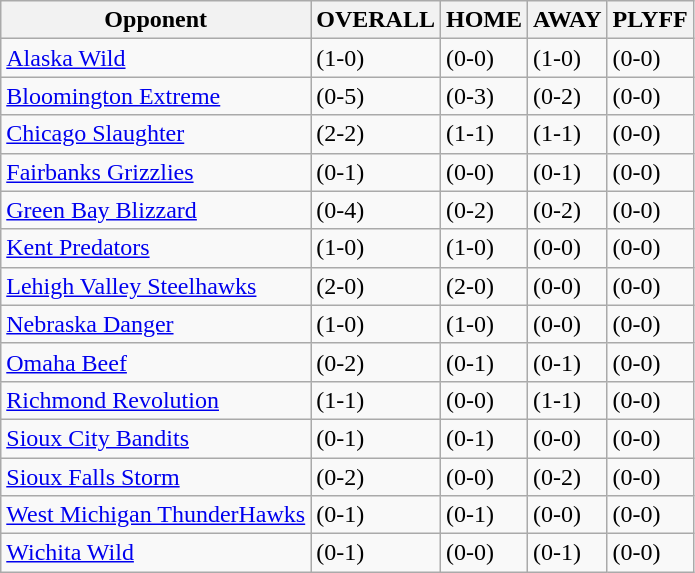<table class="wikitable">
<tr>
<th>Opponent</th>
<th>OVERALL</th>
<th>HOME</th>
<th>AWAY</th>
<th>PLYFF</th>
</tr>
<tr>
<td><a href='#'>Alaska Wild</a></td>
<td>(1-0)</td>
<td>(0-0)</td>
<td>(1-0)</td>
<td>(0-0)</td>
</tr>
<tr>
<td><a href='#'>Bloomington Extreme</a></td>
<td>(0-5)</td>
<td>(0-3)</td>
<td>(0-2)</td>
<td>(0-0)</td>
</tr>
<tr>
<td><a href='#'>Chicago Slaughter</a></td>
<td>(2-2)</td>
<td>(1-1)</td>
<td>(1-1)</td>
<td>(0-0)</td>
</tr>
<tr>
<td><a href='#'>Fairbanks Grizzlies</a></td>
<td>(0-1)</td>
<td>(0-0)</td>
<td>(0-1)</td>
<td>(0-0)</td>
</tr>
<tr>
<td><a href='#'>Green Bay Blizzard</a></td>
<td>(0-4)</td>
<td>(0-2)</td>
<td>(0-2)</td>
<td>(0-0)</td>
</tr>
<tr>
<td><a href='#'>Kent Predators</a></td>
<td>(1-0)</td>
<td>(1-0)</td>
<td>(0-0)</td>
<td>(0-0)</td>
</tr>
<tr>
<td><a href='#'>Lehigh Valley Steelhawks</a></td>
<td>(2-0)</td>
<td>(2-0)</td>
<td>(0-0)</td>
<td>(0-0)</td>
</tr>
<tr>
<td><a href='#'>Nebraska Danger</a></td>
<td>(1-0)</td>
<td>(1-0)</td>
<td>(0-0)</td>
<td>(0-0)</td>
</tr>
<tr>
<td><a href='#'>Omaha Beef</a></td>
<td>(0-2)</td>
<td>(0-1)</td>
<td>(0-1)</td>
<td>(0-0)</td>
</tr>
<tr>
<td><a href='#'>Richmond Revolution</a></td>
<td>(1-1)</td>
<td>(0-0)</td>
<td>(1-1)</td>
<td>(0-0)</td>
</tr>
<tr>
<td><a href='#'>Sioux City Bandits</a></td>
<td>(0-1)</td>
<td>(0-1)</td>
<td>(0-0)</td>
<td>(0-0)</td>
</tr>
<tr>
<td><a href='#'>Sioux Falls Storm</a></td>
<td>(0-2)</td>
<td>(0-0)</td>
<td>(0-2)</td>
<td>(0-0)</td>
</tr>
<tr>
<td><a href='#'>West Michigan ThunderHawks</a></td>
<td>(0-1)</td>
<td>(0-1)</td>
<td>(0-0)</td>
<td>(0-0)</td>
</tr>
<tr>
<td><a href='#'>Wichita Wild</a></td>
<td>(0-1)</td>
<td>(0-0)</td>
<td>(0-1)</td>
<td>(0-0)</td>
</tr>
</table>
